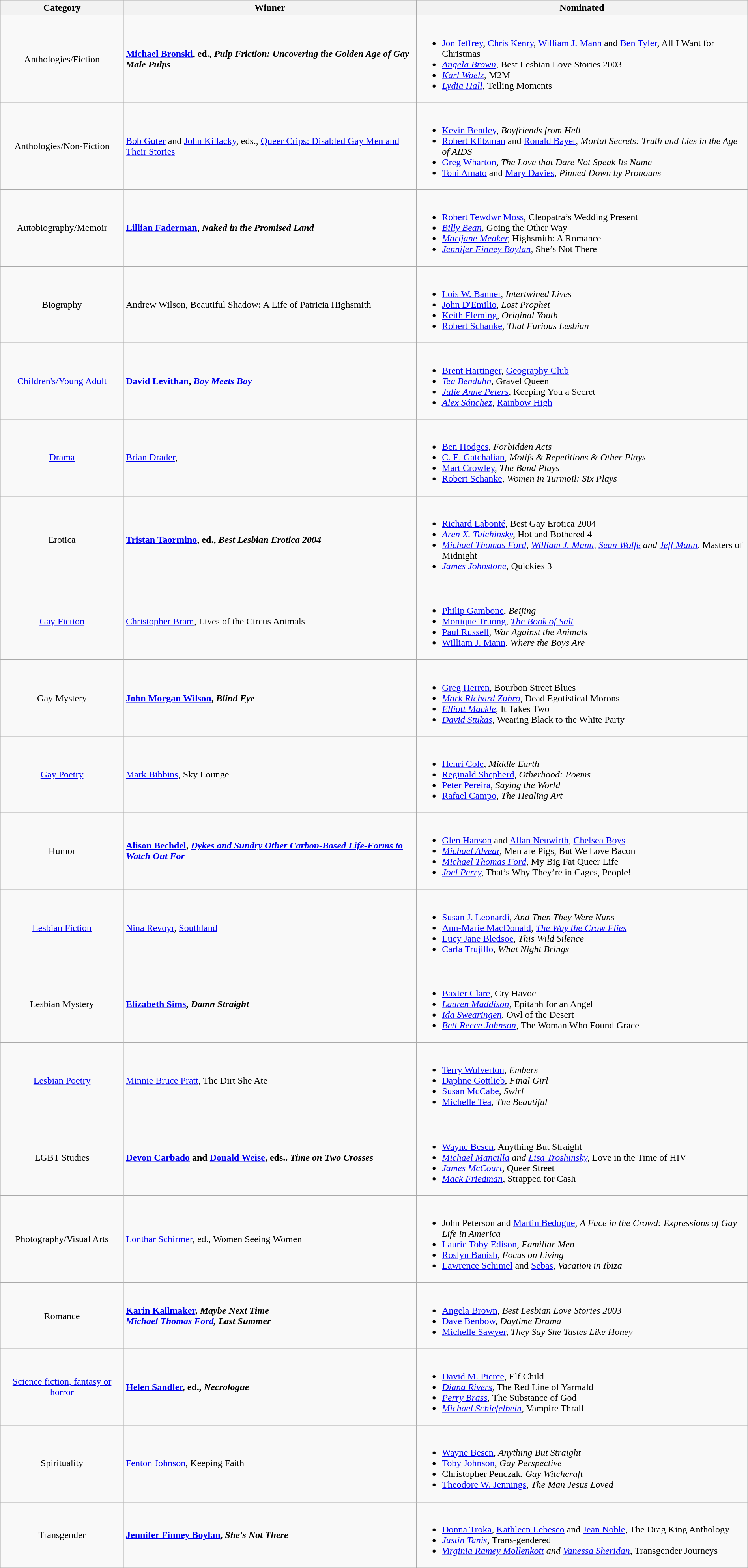<table class="wikitable" width="100%">
<tr>
<th>Category</th>
<th>Winner</th>
<th>Nominated</th>
</tr>
<tr>
<td align="center">Anthologies/Fiction</td>
<td><strong><a href='#'>Michael Bronski</a>, ed., <em>Pulp Friction: Uncovering the Golden Age of Gay Male Pulps<strong><em></td>
<td><br><ul><li><a href='#'>Jon Jeffrey</a>, <a href='#'>Chris Kenry</a>, <a href='#'>William J. Mann</a> and <a href='#'>Ben Tyler</a>, </em>All I Want for Christmas<em></li><li><a href='#'>Angela Brown</a>, </em>Best Lesbian Love Stories 2003<em></li><li><a href='#'>Karl Woelz</a>, </em>M2M<em></li><li><a href='#'>Lydia Hall</a>, </em>Telling Moments<em></li></ul></td>
</tr>
<tr>
<td align="center">Anthologies/Non-Fiction</td>
<td></strong><a href='#'>Bob Guter</a> and <a href='#'>John Killacky</a>, eds., </em><a href='#'>Queer Crips: Disabled Gay Men and Their Stories</a></em></strong></td>
<td><br><ul><li><a href='#'>Kevin Bentley</a>, <em>Boyfriends from Hell</em></li><li><a href='#'>Robert Klitzman</a> and <a href='#'>Ronald Bayer</a>, <em>Mortal Secrets: Truth and Lies in the Age of AIDS</em></li><li><a href='#'>Greg Wharton</a>, <em>The Love that Dare Not Speak Its Name</em></li><li><a href='#'>Toni Amato</a> and <a href='#'>Mary Davies</a>, <em>Pinned Down by Pronouns</em></li></ul></td>
</tr>
<tr>
<td align="center">Autobiography/Memoir</td>
<td><strong><a href='#'>Lillian Faderman</a>, <em>Naked in the Promised Land<strong><em></td>
<td><br><ul><li><a href='#'>Robert Tewdwr Moss</a>, </em>Cleopatra’s Wedding Present<em></li><li><a href='#'>Billy Bean</a>, </em>Going the Other Way<em></li><li><a href='#'>Marijane Meaker</a>, </em>Highsmith: A Romance<em></li><li><a href='#'>Jennifer Finney Boylan</a>, </em>She’s Not There<em></li></ul></td>
</tr>
<tr>
<td align="center">Biography</td>
<td></strong>Andrew Wilson, </em>Beautiful Shadow: A Life of Patricia Highsmith</em></strong></td>
<td><br><ul><li><a href='#'>Lois W. Banner</a>, <em>Intertwined Lives</em></li><li><a href='#'>John D'Emilio</a>, <em>Lost Prophet</em></li><li><a href='#'>Keith Fleming</a>, <em>Original Youth</em></li><li><a href='#'>Robert Schanke</a>, <em>That Furious Lesbian</em></li></ul></td>
</tr>
<tr>
<td align="center"><a href='#'>Children's/Young Adult</a></td>
<td><strong><a href='#'>David Levithan</a>, <em><a href='#'>Boy Meets Boy</a><strong><em></td>
<td><br><ul><li><a href='#'>Brent Hartinger</a>, </em><a href='#'>Geography Club</a><em></li><li><a href='#'>Tea Benduhn</a>, </em>Gravel Queen<em></li><li><a href='#'>Julie Anne Peters</a>, </em>Keeping You a Secret<em></li><li><a href='#'>Alex Sánchez</a>, </em><a href='#'>Rainbow High</a><em></li></ul></td>
</tr>
<tr>
<td align="center"><a href='#'>Drama</a></td>
<td></strong><a href='#'>Brian Drader</a>, </em></em></strong></td>
<td><br><ul><li><a href='#'>Ben Hodges</a>, <em>Forbidden Acts</em></li><li><a href='#'>C. E. Gatchalian</a>, <em>Motifs & Repetitions & Other Plays</em></li><li><a href='#'>Mart Crowley</a>, <em>The Band Plays</em></li><li><a href='#'>Robert Schanke</a>, <em>Women in Turmoil: Six Plays</em></li></ul></td>
</tr>
<tr>
<td align="center">Erotica</td>
<td><strong><a href='#'>Tristan Taormino</a>, ed., <em>Best Lesbian Erotica 2004<strong><em></td>
<td><br><ul><li><a href='#'>Richard Labonté</a>, </em>Best Gay Erotica 2004<em></li><li><a href='#'>Aren X. Tulchinsky</a>, </em>Hot and Bothered 4<em></li><li><a href='#'>Michael Thomas Ford</a>, <a href='#'>William J. Mann</a>, <a href='#'>Sean Wolfe</a> and <a href='#'>Jeff Mann</a>, </em>Masters of Midnight<em></li><li><a href='#'>James Johnstone</a>, </em>Quickies 3<em></li></ul></td>
</tr>
<tr>
<td align="center"><a href='#'>Gay Fiction</a></td>
<td></strong><a href='#'>Christopher Bram</a>, </em>Lives of the Circus Animals</em></strong></td>
<td><br><ul><li><a href='#'>Philip Gambone</a>, <em>Beijing</em></li><li><a href='#'>Monique Truong</a>, <em><a href='#'>The Book of Salt</a></em></li><li><a href='#'>Paul Russell</a>, <em>War Against the Animals</em></li><li><a href='#'>William J. Mann</a>, <em>Where the Boys Are</em></li></ul></td>
</tr>
<tr>
<td align="center">Gay Mystery</td>
<td><strong><a href='#'>John Morgan Wilson</a>, <em>Blind Eye<strong><em></td>
<td><br><ul><li><a href='#'>Greg Herren</a>, </em>Bourbon Street Blues<em></li><li><a href='#'>Mark Richard Zubro</a>, </em>Dead Egotistical Morons<em></li><li><a href='#'>Elliott Mackle</a>, </em>It Takes Two<em></li><li><a href='#'>David Stukas</a>, </em>Wearing Black to the White Party<em></li></ul></td>
</tr>
<tr>
<td align="center"><a href='#'>Gay Poetry</a></td>
<td></strong><a href='#'>Mark Bibbins</a>, </em>Sky Lounge</em></strong></td>
<td><br><ul><li><a href='#'>Henri Cole</a>, <em>Middle Earth</em></li><li><a href='#'>Reginald Shepherd</a>, <em>Otherhood: Poems</em></li><li><a href='#'>Peter Pereira</a>, <em>Saying the World</em></li><li><a href='#'>Rafael Campo</a>, <em>The Healing Art</em></li></ul></td>
</tr>
<tr>
<td align="center">Humor</td>
<td><strong><a href='#'>Alison Bechdel</a>, <em><a href='#'>Dykes and Sundry Other Carbon-Based Life-Forms to Watch Out For</a><strong><em></td>
<td><br><ul><li><a href='#'>Glen Hanson</a> and <a href='#'>Allan Neuwirth</a>, </em><a href='#'>Chelsea Boys</a><em></li><li><a href='#'>Michael Alvear</a>, </em>Men are Pigs, But We Love Bacon<em></li><li><a href='#'>Michael Thomas Ford</a>, </em>My Big Fat Queer Life<em></li><li><a href='#'>Joel Perry</a>, </em>That’s Why They’re in Cages, People!<em></li></ul></td>
</tr>
<tr>
<td align="center"><a href='#'>Lesbian Fiction</a></td>
<td></strong><a href='#'>Nina Revoyr</a>, </em><a href='#'>Southland</a></em></strong></td>
<td><br><ul><li><a href='#'>Susan J. Leonardi</a>, <em>And Then They Were Nuns</em></li><li><a href='#'>Ann-Marie MacDonald</a>, <em><a href='#'>The Way the Crow Flies</a></em></li><li><a href='#'>Lucy Jane Bledsoe</a>, <em>This Wild Silence</em></li><li><a href='#'>Carla Trujillo</a>, <em>What Night Brings</em></li></ul></td>
</tr>
<tr>
<td align="center">Lesbian Mystery</td>
<td><strong><a href='#'>Elizabeth Sims</a>, <em>Damn Straight<strong><em></td>
<td><br><ul><li><a href='#'>Baxter Clare</a>, </em>Cry Havoc<em></li><li><a href='#'>Lauren Maddison</a>, </em>Epitaph for an Angel<em></li><li><a href='#'>Ida Swearingen</a>, </em>Owl of the Desert<em></li><li><a href='#'>Bett Reece Johnson</a>, </em>The Woman Who Found Grace<em></li></ul></td>
</tr>
<tr>
<td align="center"><a href='#'>Lesbian Poetry</a></td>
<td></strong><a href='#'>Minnie Bruce Pratt</a>, </em>The Dirt She Ate</em></strong></td>
<td><br><ul><li><a href='#'>Terry Wolverton</a>, <em>Embers</em></li><li><a href='#'>Daphne Gottlieb</a>, <em>Final Girl</em></li><li><a href='#'>Susan McCabe</a>, <em>Swirl</em></li><li><a href='#'>Michelle Tea</a>, <em>The Beautiful</em></li></ul></td>
</tr>
<tr>
<td align="center">LGBT Studies</td>
<td><strong><a href='#'>Devon Carbado</a> and <a href='#'>Donald Weise</a>, eds.. <em>Time on Two Crosses<strong><em></td>
<td><br><ul><li><a href='#'>Wayne Besen</a>, </em>Anything But Straight<em></li><li><a href='#'>Michael Mancilla</a> and <a href='#'>Lisa Troshinsky</a>, </em>Love in the Time of HIV<em></li><li><a href='#'>James McCourt</a>, </em>Queer Street<em></li><li><a href='#'>Mack Friedman</a>, </em>Strapped for Cash<em></li></ul></td>
</tr>
<tr>
<td align="center">Photography/Visual Arts</td>
<td></strong><a href='#'>Lonthar Schirmer</a>, ed., </em>Women Seeing Women</em></strong></td>
<td><br><ul><li>John Peterson and <a href='#'>Martin Bedogne</a>, <em>A Face in the Crowd: Expressions of Gay Life in America</em></li><li><a href='#'>Laurie Toby Edison</a>, <em>Familiar Men</em></li><li><a href='#'>Roslyn Banish</a>, <em>Focus on Living</em></li><li><a href='#'>Lawrence Schimel</a> and <a href='#'>Sebas</a>, <em>Vacation in Ibiza</em></li></ul></td>
</tr>
<tr>
<td align="center">Romance</td>
<td><strong><a href='#'>Karin Kallmaker</a>, <em>Maybe Next Time<strong><em><br> </strong><a href='#'>Michael Thomas Ford</a>, </em>Last Summer</em></strong></td>
<td><br><ul><li><a href='#'>Angela Brown</a>, <em>Best Lesbian Love Stories 2003</em></li><li><a href='#'>Dave Benbow</a>, <em>Daytime Drama</em></li><li><a href='#'>Michelle Sawyer</a>, <em>They Say She Tastes Like Honey</em></li></ul></td>
</tr>
<tr>
<td align="center"><a href='#'>Science fiction, fantasy or horror</a></td>
<td><strong><a href='#'>Helen Sandler</a>, ed., <em>Necrologue<strong><em></td>
<td><br><ul><li><a href='#'>David M. Pierce</a>, </em>Elf Child<em></li><li><a href='#'>Diana Rivers</a>, </em>The Red Line of Yarmald<em></li><li><a href='#'>Perry Brass</a>, </em>The Substance of God<em></li><li><a href='#'>Michael Schiefelbein</a>, </em>Vampire Thrall<em></li></ul></td>
</tr>
<tr>
<td align="center">Spirituality</td>
<td></strong><a href='#'>Fenton Johnson</a>, </em>Keeping Faith</em></strong></td>
<td><br><ul><li><a href='#'>Wayne Besen</a>, <em>Anything But Straight</em></li><li><a href='#'>Toby Johnson</a>, <em>Gay Perspective</em></li><li>Christopher Penczak, <em>Gay Witchcraft</em></li><li><a href='#'>Theodore W. Jennings</a>, <em>The Man Jesus Loved</em></li></ul></td>
</tr>
<tr>
<td align="center">Transgender</td>
<td><strong><a href='#'>Jennifer Finney Boylan</a>, <em>She's Not There<strong><em></td>
<td><br><ul><li><a href='#'>Donna Troka</a>, <a href='#'>Kathleen Lebesco</a> and <a href='#'>Jean Noble</a>, </em>The Drag King Anthology<em></li><li><a href='#'>Justin Tanis</a>, </em>Trans-gendered<em></li><li><a href='#'>Virginia Ramey Mollenkott</a> and <a href='#'>Vanessa Sheridan</a>, </em>Transgender Journeys<em></li></ul></td>
</tr>
</table>
